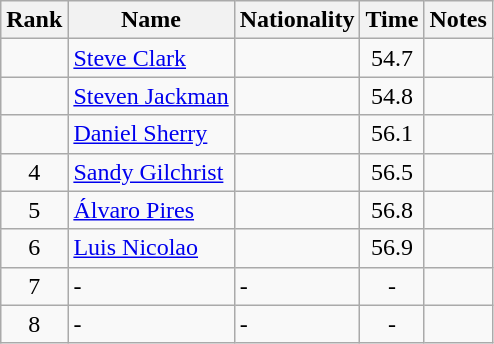<table class="wikitable sortable" style="text-align:center">
<tr>
<th>Rank</th>
<th>Name</th>
<th>Nationality</th>
<th>Time</th>
<th>Notes</th>
</tr>
<tr>
<td></td>
<td align=left><a href='#'>Steve Clark</a></td>
<td align=left></td>
<td>54.7</td>
<td></td>
</tr>
<tr>
<td></td>
<td align=left><a href='#'>Steven Jackman</a></td>
<td align=left></td>
<td>54.8</td>
<td></td>
</tr>
<tr>
<td></td>
<td align=left><a href='#'>Daniel Sherry</a></td>
<td align=left></td>
<td>56.1</td>
<td></td>
</tr>
<tr>
<td>4</td>
<td align=left><a href='#'>Sandy Gilchrist</a></td>
<td align=left></td>
<td>56.5</td>
<td></td>
</tr>
<tr>
<td>5</td>
<td align=left><a href='#'>Álvaro Pires</a></td>
<td align=left></td>
<td>56.8</td>
<td></td>
</tr>
<tr>
<td>6</td>
<td align=left><a href='#'>Luis Nicolao</a></td>
<td align=left></td>
<td>56.9</td>
<td></td>
</tr>
<tr>
<td>7</td>
<td align=left>-</td>
<td align=left>-</td>
<td>-</td>
<td></td>
</tr>
<tr>
<td>8</td>
<td align=left>-</td>
<td align=left>-</td>
<td>-</td>
<td></td>
</tr>
</table>
